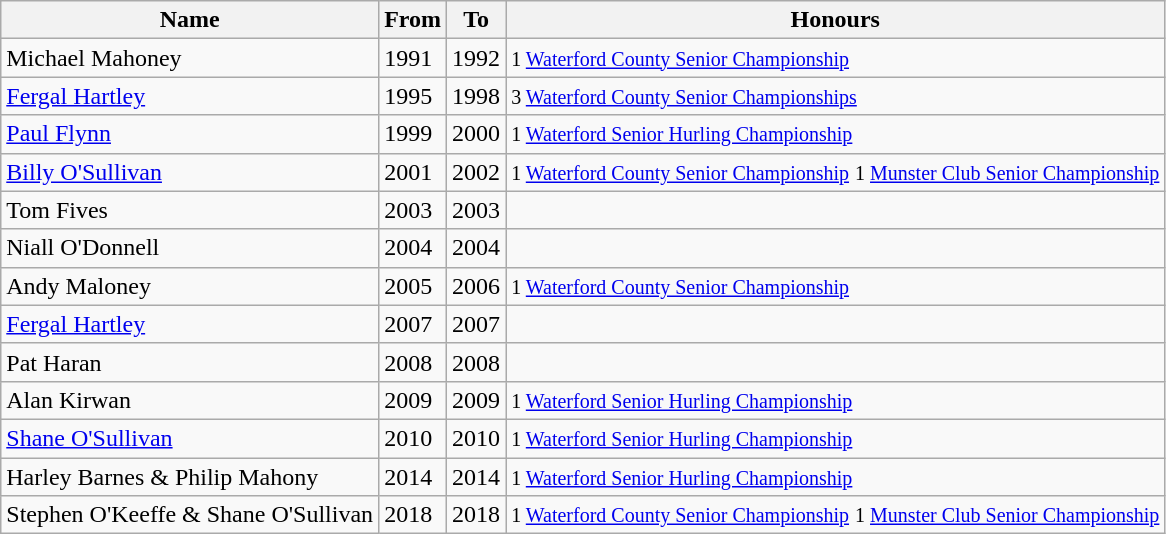<table class="wikitable" style="text-align: center">
<tr>
<th>Name</th>
<th>From</th>
<th>To</th>
<th>Honours</th>
</tr>
<tr>
<td align=left>Michael Mahoney</td>
<td align=left>1991</td>
<td align=left>1992</td>
<td align=left><small>1 <a href='#'>Waterford County Senior Championship</a></small></td>
</tr>
<tr>
<td align=left><a href='#'>Fergal Hartley</a></td>
<td align=left>1995</td>
<td align=left>1998</td>
<td align=left><small>3 <a href='#'>Waterford County Senior Championships</a></small></td>
</tr>
<tr>
<td align=left><a href='#'>Paul Flynn</a></td>
<td align=left>1999</td>
<td align=left>2000</td>
<td align=left><small>1 <a href='#'>Waterford Senior Hurling Championship</a></small></td>
</tr>
<tr>
<td align=left><a href='#'>Billy O'Sullivan</a></td>
<td align=left>2001</td>
<td align=left>2002</td>
<td align=left><small>1 <a href='#'>Waterford County Senior Championship</a></small> <small>1 <a href='#'>Munster Club Senior Championship</a></small></td>
</tr>
<tr>
<td align=left>Tom Fives</td>
<td align=left>2003</td>
<td align=left>2003</td>
<td align=left></td>
</tr>
<tr>
<td align=left>Niall O'Donnell</td>
<td align=left>2004</td>
<td align=left>2004</td>
<td align=left></td>
</tr>
<tr>
<td align=left>Andy Maloney</td>
<td align=left>2005</td>
<td align=left>2006</td>
<td align=left><small>1 <a href='#'>Waterford County Senior Championship</a></small></td>
</tr>
<tr>
<td align=left><a href='#'>Fergal Hartley</a></td>
<td align=left>2007</td>
<td align=left>2007</td>
<td align=left></td>
</tr>
<tr>
<td align=left>Pat Haran</td>
<td align=left>2008</td>
<td align=left>2008</td>
<td align=left></td>
</tr>
<tr>
<td align=left>Alan Kirwan</td>
<td align=left>2009</td>
<td align=left>2009</td>
<td align=left><small>1 <a href='#'>Waterford Senior Hurling Championship</a> </small></td>
</tr>
<tr>
<td align=left><a href='#'>Shane O'Sullivan</a></td>
<td align=left>2010</td>
<td align=left>2010</td>
<td align=left><small>1 <a href='#'>Waterford Senior Hurling Championship</a> </small></td>
</tr>
<tr>
<td align=left>Harley Barnes & Philip Mahony</td>
<td align=left>2014</td>
<td align=left>2014</td>
<td align=left><small>1 <a href='#'>Waterford Senior Hurling Championship</a> </small></td>
</tr>
<tr>
<td align=left>Stephen O'Keeffe & Shane O'Sullivan</td>
<td align=left>2018</td>
<td align=left>2018</td>
<td align=left><small>1 <a href='#'>Waterford County Senior Championship</a></small> <small>1 <a href='#'>Munster Club Senior Championship</a></small></td>
</tr>
</table>
